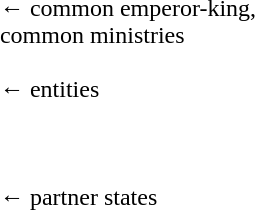<table align="center">
<tr>
<td><br>




</td>
<td valign="top">← common emperor-king,<br> common ministries<br><br> ← entities <br><br><br><br>← partner states</td>
</tr>
</table>
